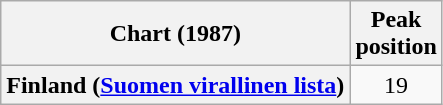<table class="wikitable plainrowheaders" style="text-align:center">
<tr>
<th scope="col">Chart (1987)</th>
<th scope="col">Peak<br>position</th>
</tr>
<tr>
<th scope="row">Finland (<a href='#'>Suomen virallinen lista</a>)</th>
<td>19</td>
</tr>
</table>
